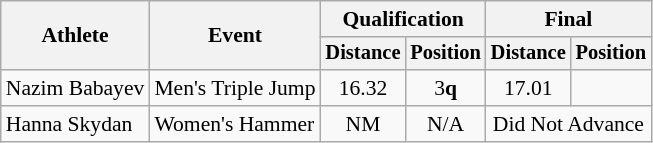<table class=wikitable style="font-size:90%">
<tr>
<th rowspan="2">Athlete</th>
<th rowspan="2">Event</th>
<th colspan="2">Qualification</th>
<th colspan="2">Final</th>
</tr>
<tr style="font-size:95%">
<th>Distance</th>
<th>Position</th>
<th>Distance</th>
<th>Position</th>
</tr>
<tr align=center>
<td align=left>Nazim Babayev</td>
<td align=left>Men's Triple Jump</td>
<td>16.32</td>
<td>3<strong>q</strong></td>
<td>17.01</td>
<td></td>
</tr>
<tr align=center>
<td align=left>Hanna Skydan</td>
<td align=left>Women's Hammer</td>
<td>NM</td>
<td>N/A</td>
<td colspan=2>Did Not Advance</td>
</tr>
</table>
